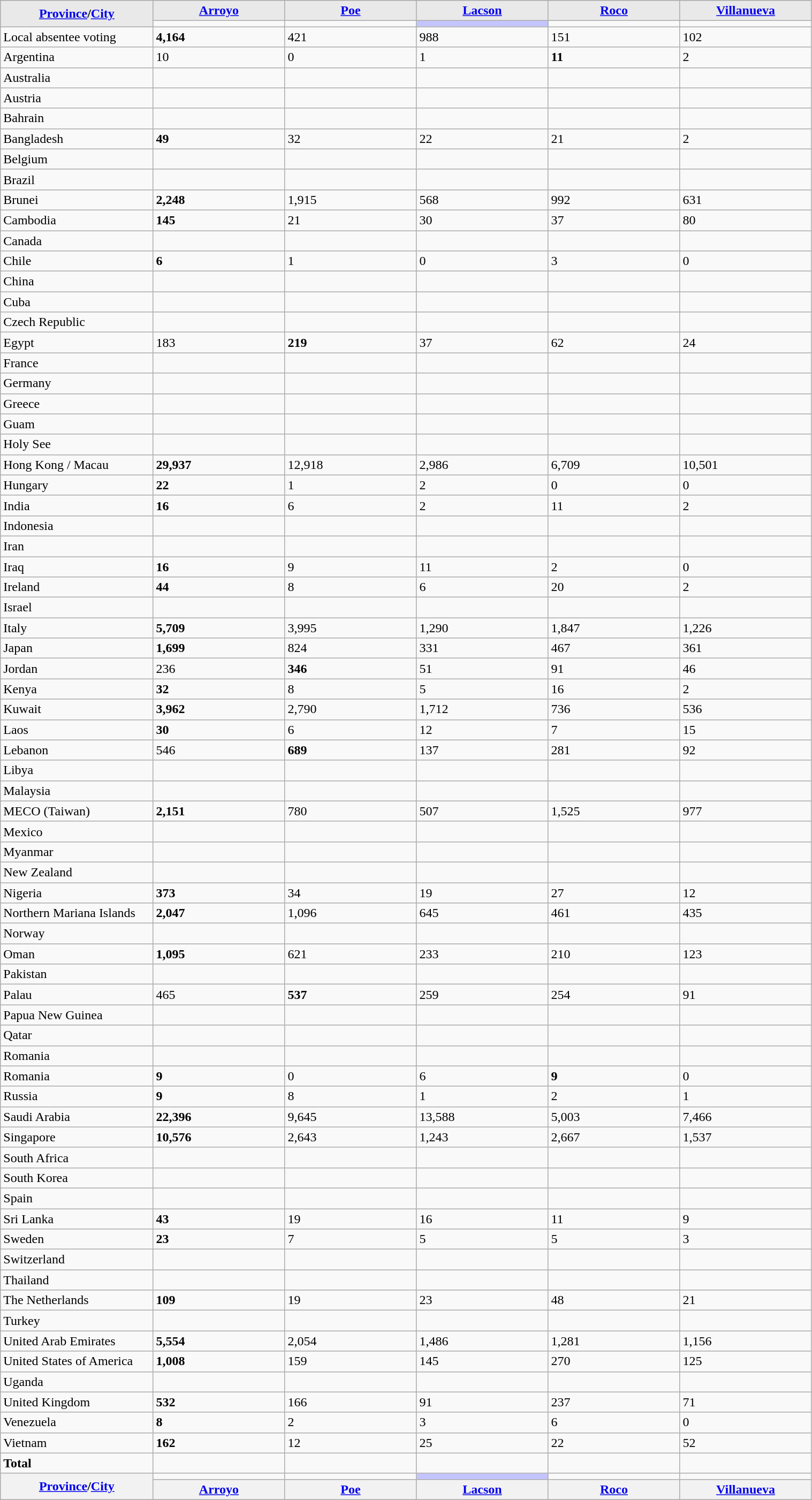<table class="wikitable" width="80%">
<tr bgcolor="#cccccc">
<th rowspan="2" style="background: #E9E9E9" width="80"><a href='#'>Province</a>/<a href='#'>City</a></th>
<th style="background: #E9E9E9" width="80"><a href='#'>Arroyo</a></th>
<th style="background: #E9E9E9" width="80"><a href='#'>Poe</a></th>
<th style="background: #E9E9E9" width="80"><a href='#'>Lacson</a></th>
<th style="background: #E9E9E9" width="80"><a href='#'>Roco</a></th>
<th style="background: #E9E9E9" width="80"><a href='#'>Villanueva</a></th>
</tr>
<tr>
<td></td>
<td></td>
<td style="background:#c4c4ff;"></td>
<td></td>
<td></td>
</tr>
<tr>
<td>Local absentee voting</td>
<td><strong>4,164</strong></td>
<td>421</td>
<td>988</td>
<td>151</td>
<td>102</td>
</tr>
<tr>
<td>Argentina</td>
<td>10</td>
<td>0</td>
<td>1</td>
<td><strong>11</strong></td>
<td>2</td>
</tr>
<tr>
<td>Australia</td>
<td></td>
<td></td>
<td></td>
<td></td>
<td></td>
</tr>
<tr>
<td>Austria</td>
<td></td>
<td></td>
<td></td>
<td></td>
<td></td>
</tr>
<tr>
<td>Bahrain</td>
<td></td>
<td></td>
<td></td>
<td></td>
<td></td>
</tr>
<tr>
<td>Bangladesh</td>
<td><strong>49</strong></td>
<td>32</td>
<td>22</td>
<td>21</td>
<td>2</td>
</tr>
<tr>
<td>Belgium</td>
<td></td>
<td></td>
<td></td>
<td></td>
<td></td>
</tr>
<tr>
<td>Brazil</td>
<td></td>
<td></td>
<td></td>
<td></td>
<td></td>
</tr>
<tr>
<td>Brunei</td>
<td><strong>2,248</strong></td>
<td>1,915</td>
<td>568</td>
<td>992</td>
<td>631</td>
</tr>
<tr>
<td>Cambodia</td>
<td><strong>145</strong></td>
<td>21</td>
<td>30</td>
<td>37</td>
<td>80</td>
</tr>
<tr>
<td>Canada</td>
<td></td>
<td></td>
<td></td>
<td></td>
<td></td>
</tr>
<tr>
<td>Chile</td>
<td><strong>6</strong></td>
<td>1</td>
<td>0</td>
<td>3</td>
<td>0</td>
</tr>
<tr>
<td>China</td>
<td></td>
<td></td>
<td></td>
<td></td>
<td></td>
</tr>
<tr>
<td>Cuba</td>
<td></td>
<td></td>
<td></td>
<td></td>
<td></td>
</tr>
<tr>
<td>Czech Republic</td>
<td></td>
<td></td>
<td></td>
<td></td>
<td></td>
</tr>
<tr>
<td>Egypt</td>
<td>183</td>
<td><strong>219</strong></td>
<td>37</td>
<td>62</td>
<td>24</td>
</tr>
<tr>
<td>France</td>
<td></td>
<td></td>
<td></td>
<td></td>
<td></td>
</tr>
<tr>
<td>Germany</td>
<td></td>
<td></td>
<td></td>
<td></td>
<td></td>
</tr>
<tr>
<td>Greece</td>
<td></td>
<td></td>
<td></td>
<td></td>
<td></td>
</tr>
<tr>
<td>Guam</td>
<td></td>
<td></td>
<td></td>
<td></td>
<td></td>
</tr>
<tr>
<td>Holy See</td>
<td></td>
<td></td>
<td></td>
<td></td>
<td></td>
</tr>
<tr>
<td>Hong Kong / Macau</td>
<td><strong>29,937</strong></td>
<td>12,918</td>
<td>2,986</td>
<td>6,709</td>
<td>10,501</td>
</tr>
<tr>
<td>Hungary</td>
<td><strong>22</strong></td>
<td>1</td>
<td>2</td>
<td>0</td>
<td>0</td>
</tr>
<tr>
<td>India</td>
<td><strong>16</strong></td>
<td>6</td>
<td>2</td>
<td>11</td>
<td>2</td>
</tr>
<tr>
<td>Indonesia</td>
<td></td>
<td></td>
<td></td>
<td></td>
<td></td>
</tr>
<tr>
<td>Iran</td>
<td></td>
<td></td>
<td></td>
<td></td>
<td></td>
</tr>
<tr>
<td>Iraq</td>
<td><strong>16</strong></td>
<td>9</td>
<td>11</td>
<td>2</td>
<td>0</td>
</tr>
<tr>
<td>Ireland</td>
<td><strong>44</strong></td>
<td>8</td>
<td>6</td>
<td>20</td>
<td>2</td>
</tr>
<tr>
<td>Israel</td>
<td></td>
<td></td>
<td></td>
<td></td>
<td></td>
</tr>
<tr>
<td>Italy</td>
<td><strong>5,709</strong></td>
<td>3,995</td>
<td>1,290</td>
<td>1,847</td>
<td>1,226</td>
</tr>
<tr>
<td>Japan</td>
<td><strong>1,699</strong></td>
<td>824</td>
<td>331</td>
<td>467</td>
<td>361</td>
</tr>
<tr>
<td>Jordan</td>
<td>236</td>
<td><strong>346</strong></td>
<td>51</td>
<td>91</td>
<td>46</td>
</tr>
<tr>
<td>Kenya</td>
<td><strong>32</strong></td>
<td>8</td>
<td>5</td>
<td>16</td>
<td>2</td>
</tr>
<tr>
<td>Kuwait</td>
<td><strong>3,962</strong></td>
<td>2,790</td>
<td>1,712</td>
<td>736</td>
<td>536</td>
</tr>
<tr>
<td>Laos</td>
<td><strong>30</strong></td>
<td>6</td>
<td>12</td>
<td>7</td>
<td>15</td>
</tr>
<tr>
<td>Lebanon</td>
<td>546</td>
<td><strong>689</strong></td>
<td>137</td>
<td>281</td>
<td>92</td>
</tr>
<tr>
<td>Libya</td>
<td></td>
<td></td>
<td></td>
<td></td>
<td></td>
</tr>
<tr>
<td>Malaysia</td>
<td></td>
<td></td>
<td></td>
<td></td>
<td></td>
</tr>
<tr>
<td>MECO (Taiwan)</td>
<td><strong>2,151</strong></td>
<td>780</td>
<td>507</td>
<td>1,525</td>
<td>977</td>
</tr>
<tr>
<td>Mexico</td>
<td></td>
<td></td>
<td></td>
<td></td>
<td></td>
</tr>
<tr>
<td>Myanmar</td>
<td></td>
<td></td>
<td></td>
<td></td>
<td></td>
</tr>
<tr>
<td>New Zealand</td>
<td></td>
<td></td>
<td></td>
<td></td>
<td></td>
</tr>
<tr>
<td>Nigeria</td>
<td><strong>373</strong></td>
<td>34</td>
<td>19</td>
<td>27</td>
<td>12</td>
</tr>
<tr>
<td>Northern Mariana Islands</td>
<td><strong>2,047</strong></td>
<td>1,096</td>
<td>645</td>
<td>461</td>
<td>435</td>
</tr>
<tr>
<td>Norway</td>
<td></td>
<td></td>
<td></td>
<td></td>
<td></td>
</tr>
<tr>
<td>Oman</td>
<td><strong>1,095</strong></td>
<td>621</td>
<td>233</td>
<td>210</td>
<td>123</td>
</tr>
<tr>
<td>Pakistan</td>
<td></td>
<td></td>
<td></td>
<td></td>
<td></td>
</tr>
<tr>
<td>Palau</td>
<td>465</td>
<td><strong>537</strong></td>
<td>259</td>
<td>254</td>
<td>91</td>
</tr>
<tr>
<td>Papua New Guinea</td>
<td></td>
<td></td>
<td></td>
<td></td>
<td></td>
</tr>
<tr>
<td>Qatar</td>
<td></td>
<td></td>
<td></td>
<td></td>
<td></td>
</tr>
<tr>
<td>Romania</td>
<td></td>
<td></td>
<td></td>
<td></td>
<td></td>
</tr>
<tr>
<td>Romania</td>
<td><strong>9</strong></td>
<td>0</td>
<td>6</td>
<td><strong>9</strong></td>
<td>0</td>
</tr>
<tr>
<td>Russia</td>
<td><strong>9</strong></td>
<td>8</td>
<td>1</td>
<td>2</td>
<td>1</td>
</tr>
<tr>
<td>Saudi Arabia</td>
<td><strong>22,396</strong></td>
<td>9,645</td>
<td>13,588</td>
<td>5,003</td>
<td>7,466</td>
</tr>
<tr>
<td>Singapore</td>
<td><strong>10,576</strong></td>
<td>2,643</td>
<td>1,243</td>
<td>2,667</td>
<td>1,537</td>
</tr>
<tr>
<td>South Africa</td>
<td></td>
<td></td>
<td></td>
<td></td>
<td></td>
</tr>
<tr>
<td>South Korea</td>
<td></td>
<td></td>
<td></td>
<td></td>
<td></td>
</tr>
<tr>
<td>Spain</td>
<td></td>
<td></td>
<td></td>
<td></td>
<td></td>
</tr>
<tr>
<td>Sri Lanka</td>
<td><strong>43</strong></td>
<td>19</td>
<td>16</td>
<td>11</td>
<td>9</td>
</tr>
<tr>
<td>Sweden</td>
<td><strong>23</strong></td>
<td>7</td>
<td>5</td>
<td>5</td>
<td>3</td>
</tr>
<tr>
<td>Switzerland</td>
<td></td>
<td></td>
<td></td>
<td></td>
<td></td>
</tr>
<tr>
<td>Thailand</td>
<td></td>
<td></td>
<td></td>
<td></td>
<td></td>
</tr>
<tr>
<td>The Netherlands</td>
<td><strong>109</strong></td>
<td>19</td>
<td>23</td>
<td>48</td>
<td>21</td>
</tr>
<tr>
<td>Turkey</td>
<td></td>
<td></td>
<td></td>
<td></td>
<td></td>
</tr>
<tr>
<td>United Arab Emirates</td>
<td><strong>5,554</strong></td>
<td>2,054</td>
<td>1,486</td>
<td>1,281</td>
<td>1,156</td>
</tr>
<tr>
<td>United States of America</td>
<td><strong>1,008</strong></td>
<td>159</td>
<td>145</td>
<td>270</td>
<td>125</td>
</tr>
<tr>
<td>Uganda</td>
<td></td>
<td></td>
<td></td>
<td></td>
<td></td>
</tr>
<tr>
<td>United Kingdom</td>
<td><strong>532</strong></td>
<td>166</td>
<td>91</td>
<td>237</td>
<td>71</td>
</tr>
<tr>
<td>Venezuela</td>
<td><strong>8</strong></td>
<td>2</td>
<td>3</td>
<td>6</td>
<td>0</td>
</tr>
<tr>
<td>Vietnam</td>
<td><strong>162</strong></td>
<td>12</td>
<td>25</td>
<td>22</td>
<td>52</td>
</tr>
<tr>
<td><strong>Total</strong></td>
<td></td>
<td></td>
<td></td>
<td></td>
<td></td>
</tr>
<tr>
<th rowspan="2"><a href='#'>Province</a>/<a href='#'>City</a></th>
<td></td>
<td></td>
<td style="background:#c4c4ff;"></td>
<td></td>
<td></td>
</tr>
<tr>
<th><a href='#'>Arroyo</a></th>
<th><a href='#'>Poe</a></th>
<th><a href='#'>Lacson</a></th>
<th><a href='#'>Roco</a></th>
<th><a href='#'>Villanueva</a></th>
</tr>
</table>
